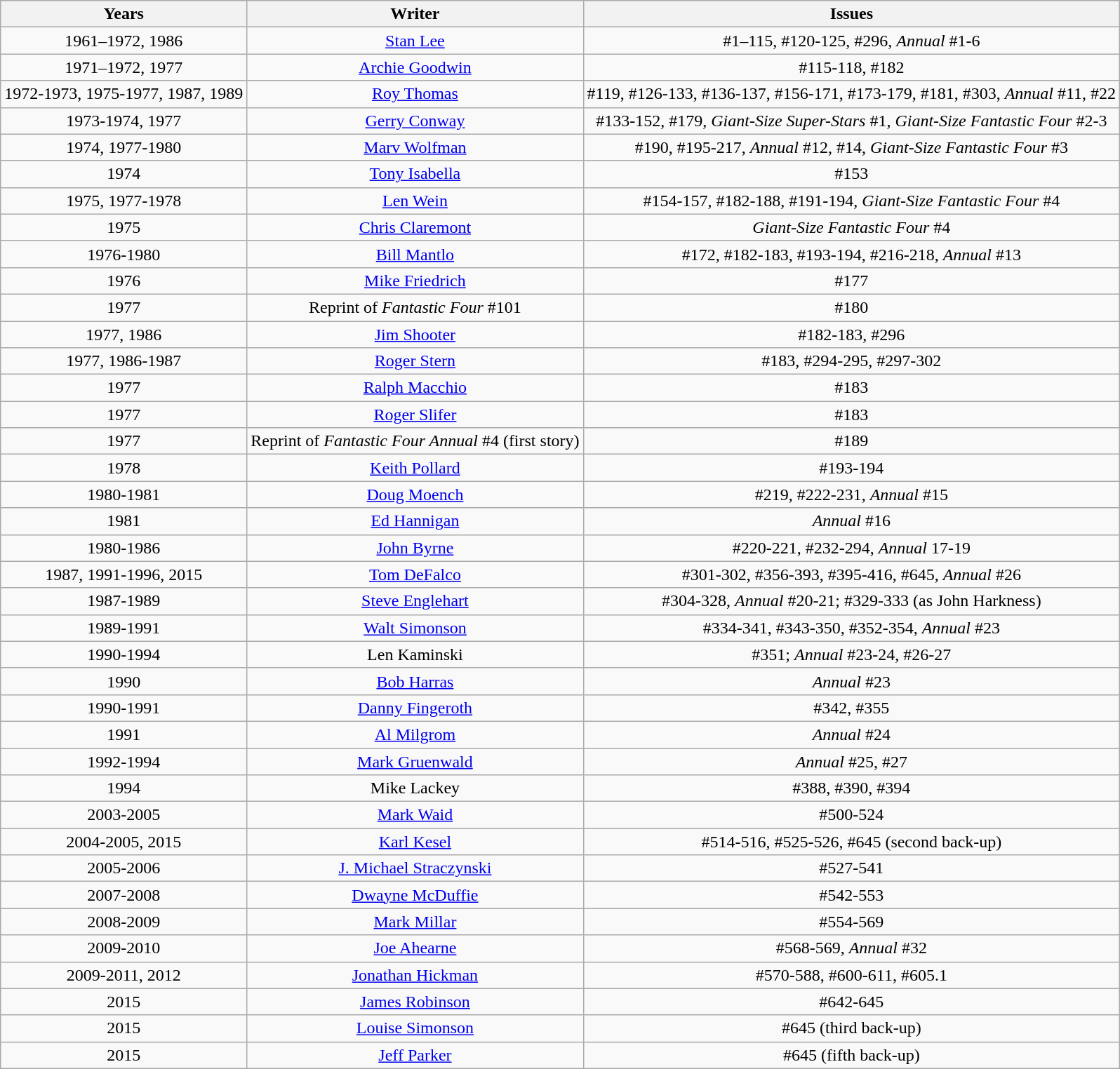<table class="wikitable">
<tr>
<th>Years</th>
<th>Writer</th>
<th>Issues</th>
</tr>
<tr>
<td align="center">1961–1972, 1986</td>
<td align="center"><a href='#'>Stan Lee</a></td>
<td align="center">#1–115, #120-125, #296, <em>Annual</em> #1-6</td>
</tr>
<tr>
<td align="center">1971–1972, 1977</td>
<td align="center"><a href='#'>Archie Goodwin</a></td>
<td align="center">#115-118, #182</td>
</tr>
<tr>
<td align="center">1972-1973, 1975-1977, 1987, 1989</td>
<td align="center"><a href='#'>Roy Thomas</a></td>
<td align="center">#119, #126-133, #136-137, #156-171, #173-179, #181, #303, <em>Annual</em> #11, #22</td>
</tr>
<tr>
<td align="center">1973-1974, 1977</td>
<td align="center"><a href='#'>Gerry Conway</a></td>
<td align="center">#133-152, #179, <em>Giant-Size Super-Stars</em> #1, <em>Giant-Size Fantastic Four</em> #2-3</td>
</tr>
<tr>
<td align="center">1974, 1977-1980</td>
<td align="center"><a href='#'>Marv Wolfman</a></td>
<td align="center">#190, #195-217, <em>Annual</em> #12, #14, <em>Giant-Size Fantastic Four</em> #3</td>
</tr>
<tr>
<td align="center">1974</td>
<td align="center"><a href='#'>Tony Isabella</a></td>
<td align="center">#153</td>
</tr>
<tr>
<td align="center">1975, 1977-1978</td>
<td align="center"><a href='#'>Len Wein</a></td>
<td align="center">#154-157, #182-188, #191-194, <em>Giant-Size Fantastic Four</em> #4</td>
</tr>
<tr>
<td align="center">1975</td>
<td align="center"><a href='#'>Chris Claremont</a></td>
<td align="center"><em>Giant-Size Fantastic Four</em> #4</td>
</tr>
<tr>
<td align="center">1976-1980</td>
<td align="center"><a href='#'>Bill Mantlo</a></td>
<td align="center">#172, #182-183, #193-194, #216-218, <em>Annual</em> #13</td>
</tr>
<tr>
<td align="center">1976</td>
<td align="center"><a href='#'>Mike Friedrich</a></td>
<td align="center">#177</td>
</tr>
<tr>
<td align="center">1977</td>
<td align="center">Reprint of <em>Fantastic Four</em> #101</td>
<td align="center">#180</td>
</tr>
<tr>
<td align="center">1977, 1986</td>
<td align="center"><a href='#'>Jim Shooter</a></td>
<td align="center">#182-183, #296</td>
</tr>
<tr>
<td align="center">1977, 1986-1987</td>
<td align="center"><a href='#'>Roger Stern</a></td>
<td align="center">#183, #294-295, #297-302</td>
</tr>
<tr>
<td align="center">1977</td>
<td align="center"><a href='#'>Ralph Macchio</a></td>
<td align="center">#183</td>
</tr>
<tr>
<td align="center">1977</td>
<td align="center"><a href='#'>Roger Slifer</a></td>
<td align="center">#183</td>
</tr>
<tr>
<td align="center">1977</td>
<td align="center">Reprint of <em>Fantastic Four Annual</em> #4 (first story)</td>
<td align="center">#189</td>
</tr>
<tr>
<td align="center">1978</td>
<td align="center"><a href='#'>Keith Pollard</a></td>
<td align="center">#193-194</td>
</tr>
<tr>
<td align="center">1980-1981</td>
<td align="center"><a href='#'>Doug Moench</a></td>
<td align="center">#219, #222-231, <em>Annual</em> #15</td>
</tr>
<tr>
<td align="center">1981</td>
<td align="center"><a href='#'>Ed Hannigan</a></td>
<td align="center"><em>Annual</em> #16</td>
</tr>
<tr>
<td align="center">1980-1986</td>
<td align="center"><a href='#'>John Byrne</a></td>
<td align="center">#220-221, #232-294, <em>Annual</em> 17-19</td>
</tr>
<tr>
<td align="center">1987, 1991-1996, 2015</td>
<td align="center"><a href='#'>Tom DeFalco</a></td>
<td align="center">#301-302, #356-393, #395-416, #645, <em>Annual</em> #26</td>
</tr>
<tr>
<td align="center">1987-1989</td>
<td align="center"><a href='#'>Steve Englehart</a></td>
<td align="center">#304-328, <em>Annual</em> #20-21; #329-333 (as John Harkness)</td>
</tr>
<tr>
<td align="center">1989-1991</td>
<td align="center"><a href='#'>Walt Simonson</a></td>
<td align="center">#334-341, #343-350, #352-354, <em>Annual</em> #23</td>
</tr>
<tr>
<td align="center">1990-1994</td>
<td align="center">Len Kaminski</td>
<td align="center">#351; <em>Annual</em> #23-24, #26-27</td>
</tr>
<tr>
<td align="center">1990</td>
<td align="center"><a href='#'>Bob Harras</a></td>
<td align="center"><em>Annual</em> #23</td>
</tr>
<tr>
<td align="center">1990-1991</td>
<td align="center"><a href='#'>Danny Fingeroth</a></td>
<td align="center">#342, #355</td>
</tr>
<tr>
<td align="center">1991</td>
<td align="center"><a href='#'>Al Milgrom</a></td>
<td align="center"><em>Annual</em> #24</td>
</tr>
<tr>
<td align="center">1992-1994</td>
<td align="center"><a href='#'>Mark Gruenwald</a></td>
<td align="center"><em>Annual</em> #25, #27</td>
</tr>
<tr>
<td align="center">1994</td>
<td align="center">Mike Lackey</td>
<td align="center">#388, #390, #394</td>
</tr>
<tr>
<td align="center">2003-2005</td>
<td align="center"><a href='#'>Mark Waid</a></td>
<td align="center">#500-524</td>
</tr>
<tr>
<td align="center">2004-2005, 2015</td>
<td align="center"><a href='#'>Karl Kesel</a></td>
<td align="center">#514-516, #525-526, #645 (second back-up)</td>
</tr>
<tr>
<td align="center">2005-2006</td>
<td align="center"><a href='#'>J. Michael Straczynski</a></td>
<td align="center">#527-541</td>
</tr>
<tr>
<td align="center">2007-2008</td>
<td align="center"><a href='#'>Dwayne McDuffie</a></td>
<td align="center">#542-553</td>
</tr>
<tr>
<td align="center">2008-2009</td>
<td align="center"><a href='#'>Mark Millar</a></td>
<td align="center">#554-569</td>
</tr>
<tr>
<td align="center">2009-2010</td>
<td align="center"><a href='#'>Joe Ahearne</a></td>
<td align="center">#568-569, <em>Annual</em> #32</td>
</tr>
<tr>
<td align="center">2009-2011, 2012</td>
<td align="center"><a href='#'>Jonathan Hickman</a></td>
<td align="center">#570-588, #600-611, #605.1</td>
</tr>
<tr>
<td align="center">2015</td>
<td align="center"><a href='#'>James Robinson</a></td>
<td align="center">#642-645</td>
</tr>
<tr>
<td align="center">2015</td>
<td align="center"><a href='#'>Louise Simonson</a></td>
<td align="center">#645 (third back-up)</td>
</tr>
<tr>
<td align="center">2015</td>
<td align="center"><a href='#'>Jeff Parker</a></td>
<td align="center">#645 (fifth back-up)</td>
</tr>
</table>
